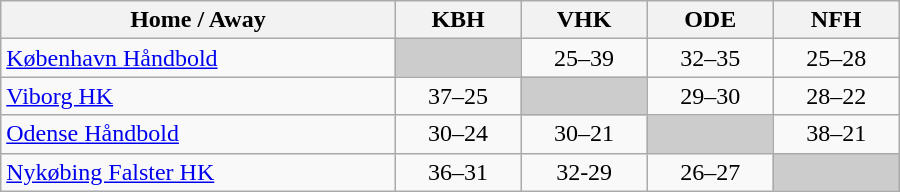<table class="wikitable" style="text-align: center;" width="600">
<tr>
<th>Home / Away</th>
<th>KBH</th>
<th>VHK</th>
<th>ODE</th>
<th>NFH</th>
</tr>
<tr>
<td style="text-align: left;"><a href='#'>København Håndbold</a></td>
<td bgcolor=#CCCCCC> </td>
<td>25–39</td>
<td>32–35</td>
<td>25–28</td>
</tr>
<tr>
<td style="text-align: left;"><a href='#'>Viborg HK</a></td>
<td>37–25</td>
<td bgcolor=#CCCCCC> </td>
<td>29–30</td>
<td>28–22</td>
</tr>
<tr>
<td style="text-align: left;"><a href='#'>Odense Håndbold</a></td>
<td>30–24</td>
<td>30–21</td>
<td bgcolor=#CCCCCC> </td>
<td>38–21</td>
</tr>
<tr>
<td style="text-align: left;"><a href='#'>Nykøbing Falster HK</a></td>
<td>36–31</td>
<td>32-29</td>
<td>26–27</td>
<td bgcolor=#CCCCCC> </td>
</tr>
</table>
